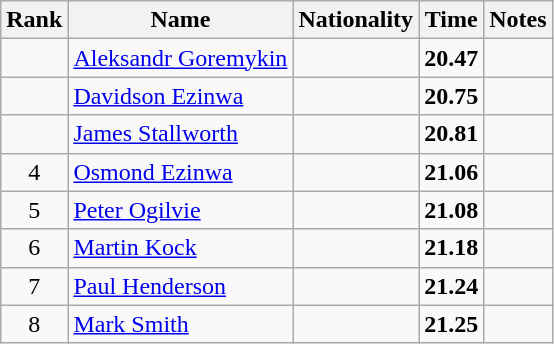<table class="wikitable sortable" style="text-align:center">
<tr>
<th>Rank</th>
<th>Name</th>
<th>Nationality</th>
<th>Time</th>
<th>Notes</th>
</tr>
<tr>
<td></td>
<td align=left><a href='#'>Aleksandr Goremykin</a></td>
<td align=left></td>
<td><strong>20.47</strong></td>
<td></td>
</tr>
<tr>
<td></td>
<td align=left><a href='#'>Davidson Ezinwa</a></td>
<td align=left></td>
<td><strong>20.75</strong></td>
<td></td>
</tr>
<tr>
<td></td>
<td align=left><a href='#'>James Stallworth</a></td>
<td align=left></td>
<td><strong>20.81</strong></td>
<td></td>
</tr>
<tr>
<td>4</td>
<td align=left><a href='#'>Osmond Ezinwa</a></td>
<td align=left></td>
<td><strong>21.06</strong></td>
<td></td>
</tr>
<tr>
<td>5</td>
<td align=left><a href='#'>Peter Ogilvie</a></td>
<td align=left></td>
<td><strong>21.08</strong></td>
<td></td>
</tr>
<tr>
<td>6</td>
<td align=left><a href='#'>Martin Kock</a></td>
<td align=left></td>
<td><strong>21.18</strong></td>
<td></td>
</tr>
<tr>
<td>7</td>
<td align=left><a href='#'>Paul Henderson</a></td>
<td align=left></td>
<td><strong>21.24</strong></td>
<td></td>
</tr>
<tr>
<td>8</td>
<td align=left><a href='#'>Mark Smith</a></td>
<td align=left></td>
<td><strong>21.25</strong></td>
<td></td>
</tr>
</table>
